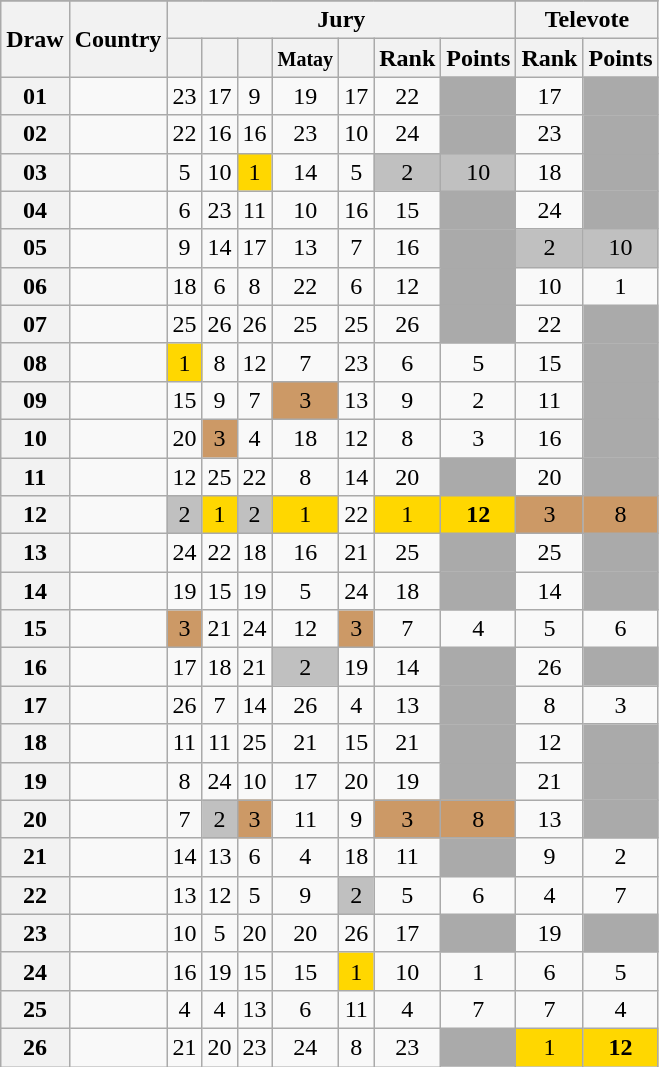<table class="sortable wikitable collapsible plainrowheaders" style="text-align:center;">
<tr>
</tr>
<tr>
<th scope="col" rowspan="2">Draw</th>
<th scope="col" rowspan="2">Country</th>
<th scope="col" colspan="7">Jury</th>
<th scope="col" colspan="2">Televote</th>
</tr>
<tr>
<th scope="col"><small></small></th>
<th scope="col"><small></small></th>
<th scope="col"><small></small></th>
<th scope="col"><small>Matay</small></th>
<th scope="col"><small></small></th>
<th scope="col">Rank</th>
<th scope="col">Points</th>
<th scope="col">Rank</th>
<th scope="col">Points</th>
</tr>
<tr>
<th scope="row" style="text-align:center;">01</th>
<td style="text-align:left;"></td>
<td>23</td>
<td>17</td>
<td>9</td>
<td>19</td>
<td>17</td>
<td>22</td>
<td style="background:#AAAAAA;"></td>
<td>17</td>
<td style="background:#AAAAAA;"></td>
</tr>
<tr>
<th scope="row" style="text-align:center;">02</th>
<td style="text-align:left;"></td>
<td>22</td>
<td>16</td>
<td>16</td>
<td>23</td>
<td>10</td>
<td>24</td>
<td style="background:#AAAAAA;"></td>
<td>23</td>
<td style="background:#AAAAAA;"></td>
</tr>
<tr>
<th scope="row" style="text-align:center;">03</th>
<td style="text-align:left;"></td>
<td>5</td>
<td>10</td>
<td style="background:gold;">1</td>
<td>14</td>
<td>5</td>
<td style="background:silver;">2</td>
<td style="background:silver;">10</td>
<td>18</td>
<td style="background:#AAAAAA;"></td>
</tr>
<tr>
<th scope="row" style="text-align:center;">04</th>
<td style="text-align:left;"></td>
<td>6</td>
<td>23</td>
<td>11</td>
<td>10</td>
<td>16</td>
<td>15</td>
<td style="background:#AAAAAA;"></td>
<td>24</td>
<td style="background:#AAAAAA;"></td>
</tr>
<tr>
<th scope="row" style="text-align:center;">05</th>
<td style="text-align:left;"></td>
<td>9</td>
<td>14</td>
<td>17</td>
<td>13</td>
<td>7</td>
<td>16</td>
<td style="background:#AAAAAA;"></td>
<td style="background:silver;">2</td>
<td style="background:silver;">10</td>
</tr>
<tr>
<th scope="row" style="text-align:center;">06</th>
<td style="text-align:left;"></td>
<td>18</td>
<td>6</td>
<td>8</td>
<td>22</td>
<td>6</td>
<td>12</td>
<td style="background:#AAAAAA;"></td>
<td>10</td>
<td>1</td>
</tr>
<tr>
<th scope="row" style="text-align:center;">07</th>
<td style="text-align:left;"></td>
<td>25</td>
<td>26</td>
<td>26</td>
<td>25</td>
<td>25</td>
<td>26</td>
<td style="background:#AAAAAA;"></td>
<td>22</td>
<td style="background:#AAAAAA;"></td>
</tr>
<tr>
<th scope="row" style="text-align:center;">08</th>
<td style="text-align:left;"></td>
<td style="background:gold;">1</td>
<td>8</td>
<td>12</td>
<td>7</td>
<td>23</td>
<td>6</td>
<td>5</td>
<td>15</td>
<td style="background:#AAAAAA;"></td>
</tr>
<tr>
<th scope="row" style="text-align:center;">09</th>
<td style="text-align:left;"></td>
<td>15</td>
<td>9</td>
<td>7</td>
<td style="background:#CC9966;">3</td>
<td>13</td>
<td>9</td>
<td>2</td>
<td>11</td>
<td style="background:#AAAAAA;"></td>
</tr>
<tr>
<th scope="row" style="text-align:center;">10</th>
<td style="text-align:left;"></td>
<td>20</td>
<td style="background:#CC9966;">3</td>
<td>4</td>
<td>18</td>
<td>12</td>
<td>8</td>
<td>3</td>
<td>16</td>
<td style="background:#AAAAAA;"></td>
</tr>
<tr>
<th scope="row" style="text-align:center;">11</th>
<td style="text-align:left;"></td>
<td>12</td>
<td>25</td>
<td>22</td>
<td>8</td>
<td>14</td>
<td>20</td>
<td style="background:#AAAAAA;"></td>
<td>20</td>
<td style="background:#AAAAAA;"></td>
</tr>
<tr>
<th scope="row" style="text-align:center;">12</th>
<td style="text-align:left;"></td>
<td style="background:silver;">2</td>
<td style="background:gold;">1</td>
<td style="background:silver;">2</td>
<td style="background:gold;">1</td>
<td>22</td>
<td style="background:gold;">1</td>
<td style="background:gold;"><strong>12</strong></td>
<td style="background:#CC9966;">3</td>
<td style="background:#CC9966;">8</td>
</tr>
<tr>
<th scope="row" style="text-align:center;">13</th>
<td style="text-align:left;"></td>
<td>24</td>
<td>22</td>
<td>18</td>
<td>16</td>
<td>21</td>
<td>25</td>
<td style="background:#AAAAAA;"></td>
<td>25</td>
<td style="background:#AAAAAA;"></td>
</tr>
<tr>
<th scope="row" style="text-align:center;">14</th>
<td style="text-align:left;"></td>
<td>19</td>
<td>15</td>
<td>19</td>
<td>5</td>
<td>24</td>
<td>18</td>
<td style="background:#AAAAAA;"></td>
<td>14</td>
<td style="background:#AAAAAA;"></td>
</tr>
<tr>
<th scope="row" style="text-align:center;">15</th>
<td style="text-align:left;"></td>
<td style="background:#CC9966;">3</td>
<td>21</td>
<td>24</td>
<td>12</td>
<td style="background:#CC9966;">3</td>
<td>7</td>
<td>4</td>
<td>5</td>
<td>6</td>
</tr>
<tr>
<th scope="row" style="text-align:center;">16</th>
<td style="text-align:left;"></td>
<td>17</td>
<td>18</td>
<td>21</td>
<td style="background:silver;">2</td>
<td>19</td>
<td>14</td>
<td style="background:#AAAAAA;"></td>
<td>26</td>
<td style="background:#AAAAAA;"></td>
</tr>
<tr>
<th scope="row" style="text-align:center;">17</th>
<td style="text-align:left;"></td>
<td>26</td>
<td>7</td>
<td>14</td>
<td>26</td>
<td>4</td>
<td>13</td>
<td style="background:#AAAAAA;"></td>
<td>8</td>
<td>3</td>
</tr>
<tr>
<th scope="row" style="text-align:center;">18</th>
<td style="text-align:left;"></td>
<td>11</td>
<td>11</td>
<td>25</td>
<td>21</td>
<td>15</td>
<td>21</td>
<td style="background:#AAAAAA;"></td>
<td>12</td>
<td style="background:#AAAAAA;"></td>
</tr>
<tr>
<th scope="row" style="text-align:center;">19</th>
<td style="text-align:left;"></td>
<td>8</td>
<td>24</td>
<td>10</td>
<td>17</td>
<td>20</td>
<td>19</td>
<td style="background:#AAAAAA;"></td>
<td>21</td>
<td style="background:#AAAAAA;"></td>
</tr>
<tr>
<th scope="row" style="text-align:center;">20</th>
<td style="text-align:left;"></td>
<td>7</td>
<td style="background:silver;">2</td>
<td style="background:#CC9966;">3</td>
<td>11</td>
<td>9</td>
<td style="background:#CC9966;">3</td>
<td style="background:#CC9966;">8</td>
<td>13</td>
<td style="background:#AAAAAA;"></td>
</tr>
<tr>
<th scope="row" style="text-align:center;">21</th>
<td style="text-align:left;"></td>
<td>14</td>
<td>13</td>
<td>6</td>
<td>4</td>
<td>18</td>
<td>11</td>
<td style="background:#AAAAAA;"></td>
<td>9</td>
<td>2</td>
</tr>
<tr>
<th scope="row" style="text-align:center;">22</th>
<td style="text-align:left;"></td>
<td>13</td>
<td>12</td>
<td>5</td>
<td>9</td>
<td style="background:silver;">2</td>
<td>5</td>
<td>6</td>
<td>4</td>
<td>7</td>
</tr>
<tr>
<th scope="row" style="text-align:center;">23</th>
<td style="text-align:left;"></td>
<td>10</td>
<td>5</td>
<td>20</td>
<td>20</td>
<td>26</td>
<td>17</td>
<td style="background:#AAAAAA;"></td>
<td>19</td>
<td style="background:#AAAAAA;"></td>
</tr>
<tr>
<th scope="row" style="text-align:center;">24</th>
<td style="text-align:left;"></td>
<td>16</td>
<td>19</td>
<td>15</td>
<td>15</td>
<td style="background:gold;">1</td>
<td>10</td>
<td>1</td>
<td>6</td>
<td>5</td>
</tr>
<tr>
<th scope="row" style="text-align:center;">25</th>
<td style="text-align:left;"></td>
<td>4</td>
<td>4</td>
<td>13</td>
<td>6</td>
<td>11</td>
<td>4</td>
<td>7</td>
<td>7</td>
<td>4</td>
</tr>
<tr>
<th scope="row" style="text-align:center;">26</th>
<td style="text-align:left;"></td>
<td>21</td>
<td>20</td>
<td>23</td>
<td>24</td>
<td>8</td>
<td>23</td>
<td style="background:#AAAAAA;"></td>
<td style="background:gold;">1</td>
<td style="background:gold;"><strong>12</strong></td>
</tr>
</table>
